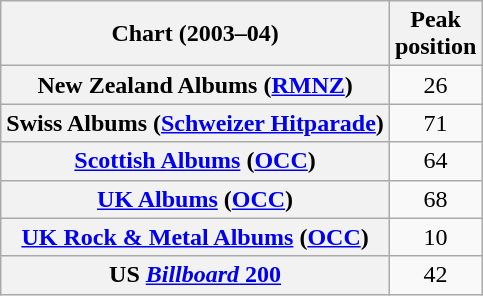<table class="wikitable sortable plainrowheaders" style="text-align:center">
<tr>
<th scope="col">Chart (2003–04)</th>
<th scope="col">Peak<br>position</th>
</tr>
<tr>
<th scope="row">New Zealand Albums (<a href='#'>RMNZ</a>)</th>
<td>26</td>
</tr>
<tr>
<th scope="row">Swiss Albums (<a href='#'>Schweizer Hitparade</a>)</th>
<td>71</td>
</tr>
<tr>
<th scope="row"><a href='#'>Scottish Albums</a> (<a href='#'>OCC</a>)</th>
<td>64</td>
</tr>
<tr>
<th scope="row"><a href='#'>UK Albums</a> (<a href='#'>OCC</a>)</th>
<td>68</td>
</tr>
<tr>
<th scope="row"><a href='#'>UK Rock & Metal Albums</a> (<a href='#'>OCC</a>)</th>
<td>10</td>
</tr>
<tr>
<th scope="row">US <a href='#'><em>Billboard</em> 200</a></th>
<td>42</td>
</tr>
</table>
